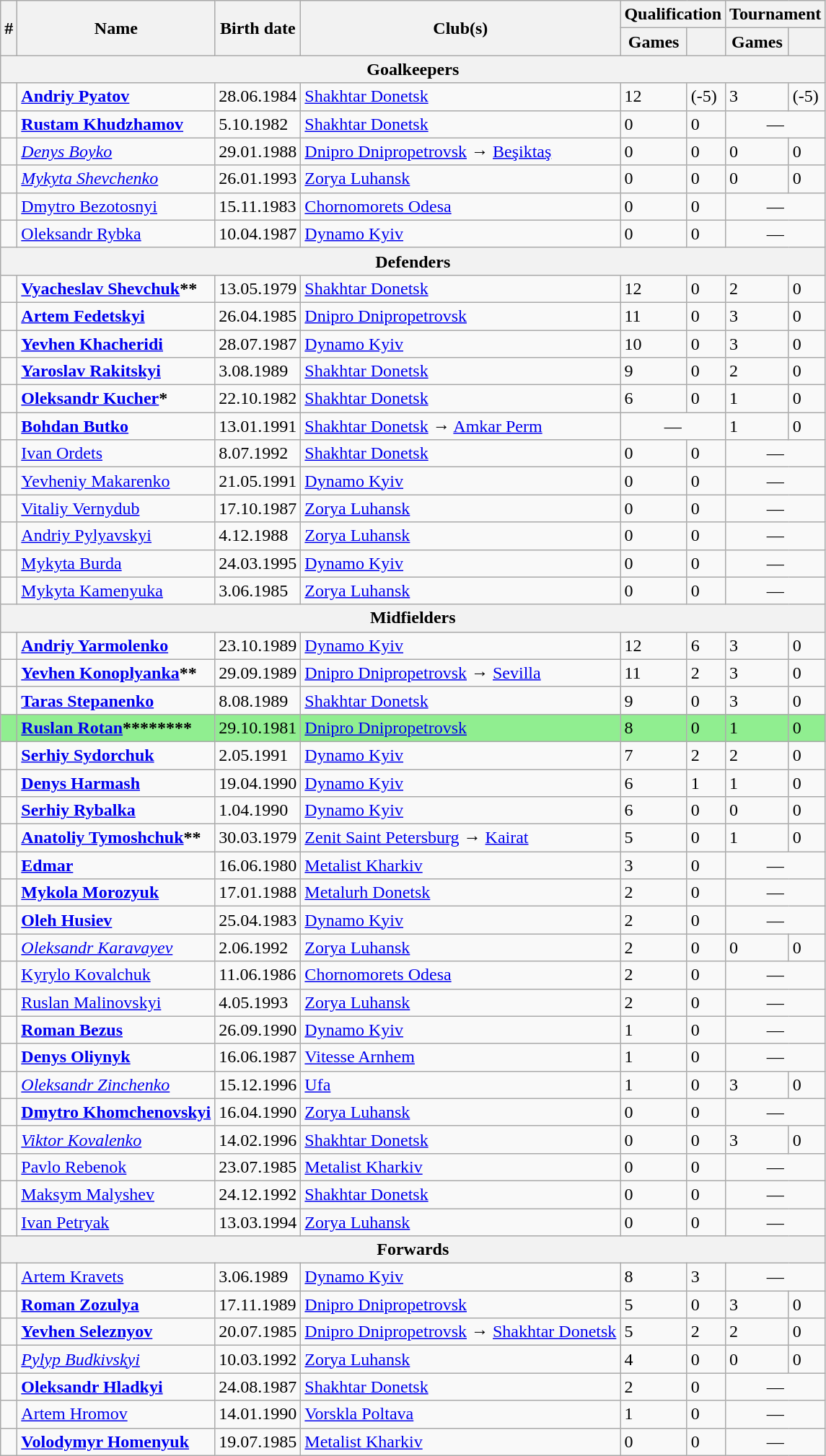<table class="wikitable">
<tr>
<th rowspan=2>#</th>
<th rowspan=2>Name</th>
<th rowspan=2>Birth date</th>
<th rowspan=2>Club(s)</th>
<th colspan=2>Qualification</th>
<th colspan=2>Tournament</th>
</tr>
<tr>
<th>Games</th>
<th></th>
<th>Games</th>
<th></th>
</tr>
<tr>
<th colspan=8>Goalkeepers</th>
</tr>
<tr>
<td></td>
<td><strong><a href='#'>Andriy Pyatov</a></strong></td>
<td>28.06.1984</td>
<td><a href='#'>Shakhtar Donetsk</a></td>
<td>12</td>
<td>(-5)</td>
<td>3</td>
<td>(-5)</td>
</tr>
<tr>
<td></td>
<td><strong><a href='#'>Rustam Khudzhamov</a></strong></td>
<td>5.10.1982</td>
<td><a href='#'>Shakhtar Donetsk</a></td>
<td>0</td>
<td>0</td>
<td align=center colspan=2>—</td>
</tr>
<tr>
<td></td>
<td><em><a href='#'>Denys Boyko</a></em></td>
<td>29.01.1988</td>
<td><a href='#'>Dnipro Dnipropetrovsk</a> →  <a href='#'>Beşiktaş</a></td>
<td>0</td>
<td>0</td>
<td>0</td>
<td>0</td>
</tr>
<tr>
<td></td>
<td><em><a href='#'>Mykyta Shevchenko</a></em></td>
<td>26.01.1993</td>
<td><a href='#'>Zorya Luhansk</a></td>
<td>0</td>
<td>0</td>
<td>0</td>
<td>0</td>
</tr>
<tr>
<td></td>
<td><a href='#'>Dmytro Bezotosnyi</a></td>
<td>15.11.1983</td>
<td><a href='#'>Chornomorets Odesa</a></td>
<td>0</td>
<td>0</td>
<td align=center colspan=2>—</td>
</tr>
<tr>
<td></td>
<td><a href='#'>Oleksandr Rybka</a></td>
<td>10.04.1987</td>
<td><a href='#'>Dynamo Kyiv</a></td>
<td>0</td>
<td>0</td>
<td align=center colspan=2>—</td>
</tr>
<tr>
<th colspan=8>Defenders</th>
</tr>
<tr>
<td></td>
<td><strong><a href='#'>Vyacheslav Shevchuk</a>**</strong></td>
<td>13.05.1979</td>
<td><a href='#'>Shakhtar Donetsk</a></td>
<td>12</td>
<td>0</td>
<td>2</td>
<td>0</td>
</tr>
<tr>
<td></td>
<td><strong><a href='#'>Artem Fedetskyi</a></strong></td>
<td>26.04.1985</td>
<td><a href='#'>Dnipro Dnipropetrovsk</a></td>
<td>11</td>
<td>0</td>
<td>3</td>
<td>0</td>
</tr>
<tr>
<td></td>
<td><strong><a href='#'>Yevhen Khacheridi</a></strong></td>
<td>28.07.1987</td>
<td><a href='#'>Dynamo Kyiv</a></td>
<td>10</td>
<td>0</td>
<td>3</td>
<td>0</td>
</tr>
<tr>
<td></td>
<td><strong><a href='#'>Yaroslav Rakitskyi</a></strong></td>
<td>3.08.1989</td>
<td><a href='#'>Shakhtar Donetsk</a></td>
<td>9</td>
<td>0</td>
<td>2</td>
<td>0</td>
</tr>
<tr>
<td></td>
<td><strong><a href='#'>Oleksandr Kucher</a>*</strong></td>
<td>22.10.1982</td>
<td><a href='#'>Shakhtar Donetsk</a></td>
<td>6</td>
<td>0</td>
<td>1</td>
<td>0</td>
</tr>
<tr>
<td></td>
<td><strong><a href='#'>Bohdan Butko</a></strong></td>
<td>13.01.1991</td>
<td><a href='#'>Shakhtar Donetsk</a> →  <a href='#'>Amkar Perm</a></td>
<td align=center colspan=2>—</td>
<td>1</td>
<td>0</td>
</tr>
<tr>
<td></td>
<td><a href='#'>Ivan Ordets</a></td>
<td>8.07.1992</td>
<td><a href='#'>Shakhtar Donetsk</a></td>
<td>0</td>
<td>0</td>
<td align=center colspan=2>—</td>
</tr>
<tr>
<td></td>
<td><a href='#'>Yevheniy Makarenko</a></td>
<td>21.05.1991</td>
<td><a href='#'>Dynamo Kyiv</a></td>
<td>0</td>
<td>0</td>
<td align=center colspan=2>—</td>
</tr>
<tr>
<td></td>
<td><a href='#'>Vitaliy Vernydub</a></td>
<td>17.10.1987</td>
<td><a href='#'>Zorya Luhansk</a></td>
<td>0</td>
<td>0</td>
<td align=center colspan=2>—</td>
</tr>
<tr>
<td></td>
<td><a href='#'>Andriy Pylyavskyi</a></td>
<td>4.12.1988</td>
<td><a href='#'>Zorya Luhansk</a></td>
<td>0</td>
<td>0</td>
<td align=center colspan=2>—</td>
</tr>
<tr>
<td></td>
<td><a href='#'>Mykyta Burda</a></td>
<td>24.03.1995</td>
<td><a href='#'>Dynamo Kyiv</a></td>
<td>0</td>
<td>0</td>
<td align=center colspan=2>—</td>
</tr>
<tr>
<td></td>
<td><a href='#'>Mykyta Kamenyuka</a></td>
<td>3.06.1985</td>
<td><a href='#'>Zorya Luhansk</a></td>
<td>0</td>
<td>0</td>
<td align=center colspan=2>—</td>
</tr>
<tr>
<th colspan=8>Midfielders</th>
</tr>
<tr>
<td></td>
<td><strong><a href='#'>Andriy Yarmolenko</a></strong></td>
<td>23.10.1989</td>
<td><a href='#'>Dynamo Kyiv</a></td>
<td>12</td>
<td>6</td>
<td>3</td>
<td>0</td>
</tr>
<tr>
<td></td>
<td><strong><a href='#'>Yevhen Konoplyanka</a>**</strong></td>
<td>29.09.1989</td>
<td><a href='#'>Dnipro Dnipropetrovsk</a> →  <a href='#'>Sevilla</a></td>
<td>11</td>
<td>2</td>
<td>3</td>
<td>0</td>
</tr>
<tr>
<td></td>
<td><strong><a href='#'>Taras Stepanenko</a></strong></td>
<td>8.08.1989</td>
<td><a href='#'>Shakhtar Donetsk</a></td>
<td>9</td>
<td>0</td>
<td>3</td>
<td>0</td>
</tr>
<tr bgcolor=lightgreen>
<td></td>
<td><strong><a href='#'>Ruslan Rotan</a>********</strong></td>
<td>29.10.1981</td>
<td><a href='#'>Dnipro Dnipropetrovsk</a></td>
<td>8</td>
<td>0</td>
<td>1</td>
<td>0</td>
</tr>
<tr>
<td></td>
<td><strong><a href='#'>Serhiy Sydorchuk</a></strong></td>
<td>2.05.1991</td>
<td><a href='#'>Dynamo Kyiv</a></td>
<td>7</td>
<td>2</td>
<td>2</td>
<td>0</td>
</tr>
<tr>
<td></td>
<td><strong><a href='#'>Denys Harmash</a></strong></td>
<td>19.04.1990</td>
<td><a href='#'>Dynamo Kyiv</a></td>
<td>6</td>
<td>1</td>
<td>1</td>
<td>0</td>
</tr>
<tr>
<td></td>
<td><strong><a href='#'>Serhiy Rybalka</a></strong></td>
<td>1.04.1990</td>
<td><a href='#'>Dynamo Kyiv</a></td>
<td>6</td>
<td>0</td>
<td>0</td>
<td>0</td>
</tr>
<tr>
<td></td>
<td><strong><a href='#'>Anatoliy Tymoshchuk</a>**</strong></td>
<td>30.03.1979</td>
<td> <a href='#'>Zenit Saint Petersburg</a> →  <a href='#'>Kairat</a></td>
<td>5</td>
<td>0</td>
<td>1</td>
<td>0</td>
</tr>
<tr>
<td></td>
<td><strong><a href='#'>Edmar</a></strong></td>
<td>16.06.1980</td>
<td><a href='#'>Metalist Kharkiv</a></td>
<td>3</td>
<td>0</td>
<td align=center colspan=2>—</td>
</tr>
<tr>
<td></td>
<td><strong><a href='#'>Mykola Morozyuk</a></strong></td>
<td>17.01.1988</td>
<td><a href='#'>Metalurh Donetsk</a></td>
<td>2</td>
<td>0</td>
<td align=center colspan=2>—</td>
</tr>
<tr>
<td></td>
<td><strong><a href='#'>Oleh Husiev</a></strong></td>
<td>25.04.1983</td>
<td><a href='#'>Dynamo Kyiv</a></td>
<td>2</td>
<td>0</td>
<td align=center colspan=2>—</td>
</tr>
<tr>
<td></td>
<td><em><a href='#'>Oleksandr Karavayev</a></em></td>
<td>2.06.1992</td>
<td><a href='#'>Zorya Luhansk</a></td>
<td>2</td>
<td>0</td>
<td>0</td>
<td>0</td>
</tr>
<tr>
<td></td>
<td><a href='#'>Kyrylo Kovalchuk</a></td>
<td>11.06.1986</td>
<td><a href='#'>Chornomorets Odesa</a></td>
<td>2</td>
<td>0</td>
<td align=center colspan=2>—</td>
</tr>
<tr>
<td></td>
<td><a href='#'>Ruslan Malinovskyi</a></td>
<td>4.05.1993</td>
<td><a href='#'>Zorya Luhansk</a></td>
<td>2</td>
<td>0</td>
<td align=center colspan=2>—</td>
</tr>
<tr>
<td></td>
<td><strong><a href='#'>Roman Bezus</a></strong></td>
<td>26.09.1990</td>
<td><a href='#'>Dynamo Kyiv</a></td>
<td>1</td>
<td>0</td>
<td align=center colspan=2>—</td>
</tr>
<tr>
<td></td>
<td><strong><a href='#'>Denys Oliynyk</a></strong></td>
<td>16.06.1987</td>
<td> <a href='#'>Vitesse Arnhem</a></td>
<td>1</td>
<td>0</td>
<td align=center colspan=2>—</td>
</tr>
<tr>
<td></td>
<td><em><a href='#'>Oleksandr Zinchenko</a></em></td>
<td>15.12.1996</td>
<td> <a href='#'>Ufa</a></td>
<td>1</td>
<td>0</td>
<td>3</td>
<td>0</td>
</tr>
<tr>
<td></td>
<td><strong><a href='#'>Dmytro Khomchenovskyi</a></strong></td>
<td>16.04.1990</td>
<td><a href='#'>Zorya Luhansk</a></td>
<td>0</td>
<td>0</td>
<td align=center colspan=2>—</td>
</tr>
<tr>
<td></td>
<td><em><a href='#'>Viktor Kovalenko</a></em></td>
<td>14.02.1996</td>
<td><a href='#'>Shakhtar Donetsk</a></td>
<td>0</td>
<td>0</td>
<td>3</td>
<td>0</td>
</tr>
<tr>
<td></td>
<td><a href='#'>Pavlo Rebenok</a></td>
<td>23.07.1985</td>
<td><a href='#'>Metalist Kharkiv</a></td>
<td>0</td>
<td>0</td>
<td align=center colspan=2>—</td>
</tr>
<tr>
<td></td>
<td><a href='#'>Maksym Malyshev</a></td>
<td>24.12.1992</td>
<td><a href='#'>Shakhtar Donetsk</a></td>
<td>0</td>
<td>0</td>
<td align=center colspan=2>—</td>
</tr>
<tr>
<td></td>
<td><a href='#'>Ivan Petryak</a></td>
<td>13.03.1994</td>
<td><a href='#'>Zorya Luhansk</a></td>
<td>0</td>
<td>0</td>
<td align=center colspan=2>—</td>
</tr>
<tr>
<th colspan=8>Forwards</th>
</tr>
<tr>
<td></td>
<td><a href='#'>Artem Kravets</a></td>
<td>3.06.1989</td>
<td><a href='#'>Dynamo Kyiv</a></td>
<td>8</td>
<td>3</td>
<td align=center colspan=2>—</td>
</tr>
<tr>
<td></td>
<td><strong><a href='#'>Roman Zozulya</a></strong></td>
<td>17.11.1989</td>
<td><a href='#'>Dnipro Dnipropetrovsk</a></td>
<td>5</td>
<td>0</td>
<td>3</td>
<td>0</td>
</tr>
<tr>
<td></td>
<td><strong><a href='#'>Yevhen Seleznyov</a></strong></td>
<td>20.07.1985</td>
<td><a href='#'>Dnipro Dnipropetrovsk</a> → <a href='#'>Shakhtar Donetsk</a></td>
<td>5</td>
<td>2</td>
<td>2</td>
<td>0</td>
</tr>
<tr>
<td></td>
<td><em><a href='#'>Pylyp Budkivskyi</a></em></td>
<td>10.03.1992</td>
<td><a href='#'>Zorya Luhansk</a></td>
<td>4</td>
<td>0</td>
<td>0</td>
<td>0</td>
</tr>
<tr>
<td></td>
<td><strong><a href='#'>Oleksandr Hladkyi</a></strong></td>
<td>24.08.1987</td>
<td><a href='#'>Shakhtar Donetsk</a></td>
<td>2</td>
<td>0</td>
<td align=center colspan=2>—</td>
</tr>
<tr>
<td></td>
<td><a href='#'>Artem Hromov</a></td>
<td>14.01.1990</td>
<td><a href='#'>Vorskla Poltava</a></td>
<td>1</td>
<td>0</td>
<td align=center colspan=2>—</td>
</tr>
<tr>
<td></td>
<td><strong><a href='#'>Volodymyr Homenyuk</a></strong></td>
<td>19.07.1985</td>
<td><a href='#'>Metalist Kharkiv</a></td>
<td>0</td>
<td>0</td>
<td align=center colspan=2>—</td>
</tr>
</table>
